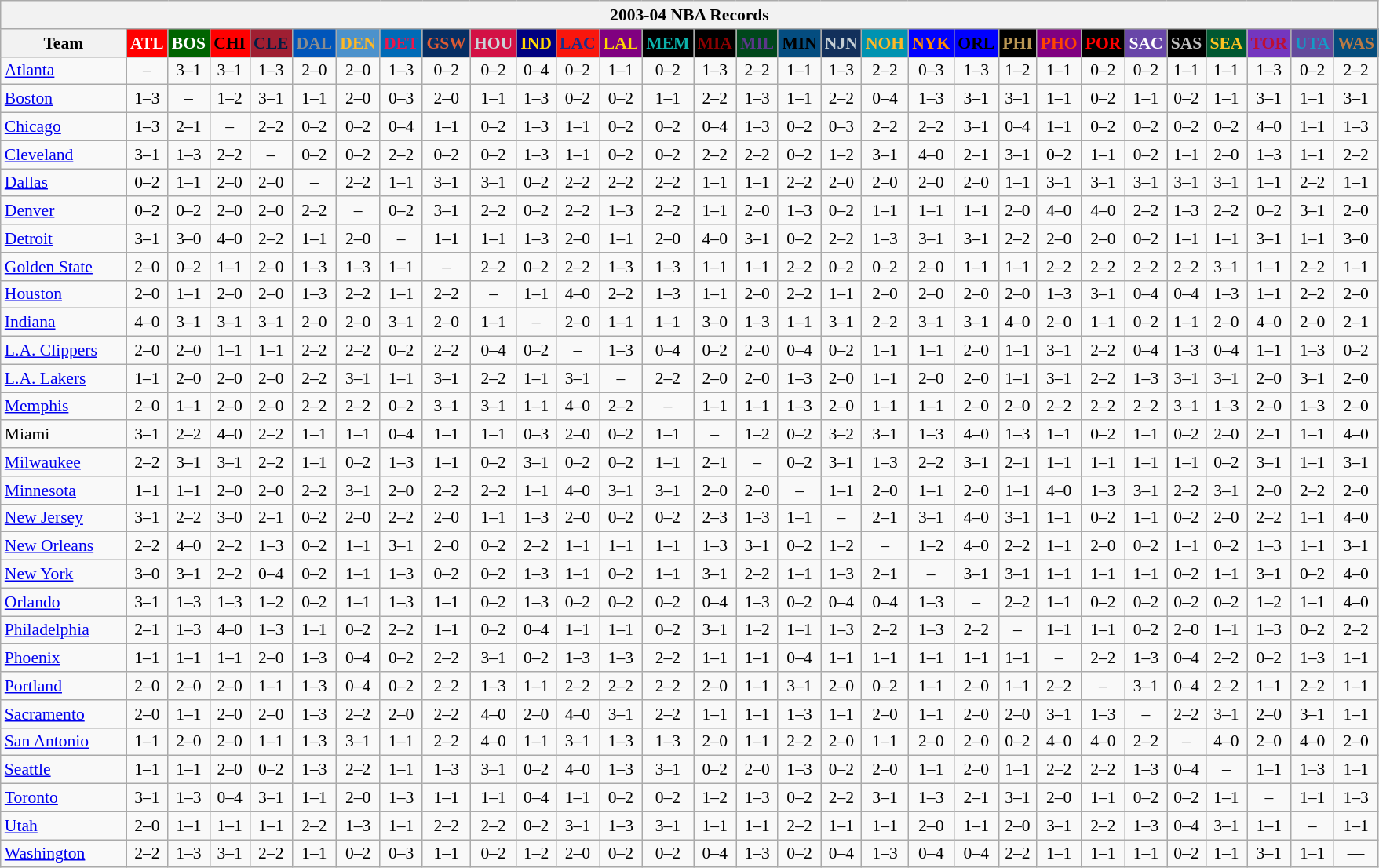<table class="wikitable" style="font-size:90%; text-align:center;">
<tr>
<th colspan=30>2003-04 NBA Records</th>
</tr>
<tr>
<th width=100>Team</th>
<th style="background:#FF0000;color:#FFFFFF;width=35">ATL</th>
<th style="background:#006400;color:#FFFFFF;width=35">BOS</th>
<th style="background:#FF0000;color:#000000;width=35">CHI</th>
<th style="background:#9F1F32;color:#001D43;width=35">CLE</th>
<th style="background:#0055BA;color:#898D8F;width=35">DAL</th>
<th style="background:#4C92CC;color:#FDB827;width=35">DEN</th>
<th style="background:#006BB7;color:#ED164B;width=35">DET</th>
<th style="background:#072E63;color:#DC5A34;width=35">GSW</th>
<th style="background:#D31145;color:#CBD4D8;width=35">HOU</th>
<th style="background:#000080;color:#FFD700;width=35">IND</th>
<th style="background:#F9160D;color:#1A2E8B;width=35">LAC</th>
<th style="background:#800080;color:#FFD700;width=35">LAL</th>
<th style="background:#000000;color:#0CB2AC;width=35">MEM</th>
<th style="background:#000000;color:#8B0000;width=35">MIA</th>
<th style="background:#00471B;color:#5C378A;width=35">MIL</th>
<th style="background:#044D80;color:#000000;width=35">MIN</th>
<th style="background:#12305B;color:#C4CED4;width=35">NJN</th>
<th style="background:#0093B1;color:#FDB827;width=35">NOH</th>
<th style="background:#0000FF;color:#FF8C00;width=35">NYK</th>
<th style="background:#0000FF;color:#000000;width=35">ORL</th>
<th style="background:#000000;color:#BB9754;width=35">PHI</th>
<th style="background:#800080;color:#FF4500;width=35">PHO</th>
<th style="background:#000000;color:#FF0000;width=35">POR</th>
<th style="background:#6846A8;color:#FFFFFF;width=35">SAC</th>
<th style="background:#000000;color:#C0C0C0;width=35">SAS</th>
<th style="background:#005831;color:#FFC322;width=35">SEA</th>
<th style="background:#7436BF;color:#BE0F34;width=35">TOR</th>
<th style="background:#644A9C;color:#149BC7;width=35">UTA</th>
<th style="background:#044D7D;color:#BC7A44;width=35">WAS</th>
</tr>
<tr>
<td style="text-align:left;"><a href='#'>Atlanta</a></td>
<td>–</td>
<td>3–1</td>
<td>3–1</td>
<td>1–3</td>
<td>2–0</td>
<td>2–0</td>
<td>1–3</td>
<td>0–2</td>
<td>0–2</td>
<td>0–4</td>
<td>0–2</td>
<td>1–1</td>
<td>0–2</td>
<td>1–3</td>
<td>2–2</td>
<td>1–1</td>
<td>1–3</td>
<td>2–2</td>
<td>0–3</td>
<td>1–3</td>
<td>1–2</td>
<td>1–1</td>
<td>0–2</td>
<td>0–2</td>
<td>1–1</td>
<td>1–1</td>
<td>1–3</td>
<td>0–2</td>
<td>2–2</td>
</tr>
<tr>
<td style="text-align:left;"><a href='#'>Boston</a></td>
<td>1–3</td>
<td>–</td>
<td>1–2</td>
<td>3–1</td>
<td>1–1</td>
<td>2–0</td>
<td>0–3</td>
<td>2–0</td>
<td>1–1</td>
<td>1–3</td>
<td>0–2</td>
<td>0–2</td>
<td>1–1</td>
<td>2–2</td>
<td>1–3</td>
<td>1–1</td>
<td>2–2</td>
<td>0–4</td>
<td>1–3</td>
<td>3–1</td>
<td>3–1</td>
<td>1–1</td>
<td>0–2</td>
<td>1–1</td>
<td>0–2</td>
<td>1–1</td>
<td>3–1</td>
<td>1–1</td>
<td>3–1</td>
</tr>
<tr>
<td style="text-align:left;"><a href='#'>Chicago</a></td>
<td>1–3</td>
<td>2–1</td>
<td>–</td>
<td>2–2</td>
<td>0–2</td>
<td>0–2</td>
<td>0–4</td>
<td>1–1</td>
<td>0–2</td>
<td>1–3</td>
<td>1–1</td>
<td>0–2</td>
<td>0–2</td>
<td>0–4</td>
<td>1–3</td>
<td>0–2</td>
<td>0–3</td>
<td>2–2</td>
<td>2–2</td>
<td>3–1</td>
<td>0–4</td>
<td>1–1</td>
<td>0–2</td>
<td>0–2</td>
<td>0–2</td>
<td>0–2</td>
<td>4–0</td>
<td>1–1</td>
<td>1–3</td>
</tr>
<tr>
<td style="text-align:left;"><a href='#'>Cleveland</a></td>
<td>3–1</td>
<td>1–3</td>
<td>2–2</td>
<td>–</td>
<td>0–2</td>
<td>0–2</td>
<td>2–2</td>
<td>0–2</td>
<td>0–2</td>
<td>1–3</td>
<td>1–1</td>
<td>0–2</td>
<td>0–2</td>
<td>2–2</td>
<td>2–2</td>
<td>0–2</td>
<td>1–2</td>
<td>3–1</td>
<td>4–0</td>
<td>2–1</td>
<td>3–1</td>
<td>0–2</td>
<td>1–1</td>
<td>0–2</td>
<td>1–1</td>
<td>2–0</td>
<td>1–3</td>
<td>1–1</td>
<td>2–2</td>
</tr>
<tr>
<td style="text-align:left;"><a href='#'>Dallas</a></td>
<td>0–2</td>
<td>1–1</td>
<td>2–0</td>
<td>2–0</td>
<td>–</td>
<td>2–2</td>
<td>1–1</td>
<td>3–1</td>
<td>3–1</td>
<td>0–2</td>
<td>2–2</td>
<td>2–2</td>
<td>2–2</td>
<td>1–1</td>
<td>1–1</td>
<td>2–2</td>
<td>2–0</td>
<td>2–0</td>
<td>2–0</td>
<td>2–0</td>
<td>1–1</td>
<td>3–1</td>
<td>3–1</td>
<td>3–1</td>
<td>3–1</td>
<td>3–1</td>
<td>1–1</td>
<td>2–2</td>
<td>1–1</td>
</tr>
<tr>
<td style="text-align:left;"><a href='#'>Denver</a></td>
<td>0–2</td>
<td>0–2</td>
<td>2–0</td>
<td>2–0</td>
<td>2–2</td>
<td>–</td>
<td>0–2</td>
<td>3–1</td>
<td>2–2</td>
<td>0–2</td>
<td>2–2</td>
<td>1–3</td>
<td>2–2</td>
<td>1–1</td>
<td>2–0</td>
<td>1–3</td>
<td>0–2</td>
<td>1–1</td>
<td>1–1</td>
<td>1–1</td>
<td>2–0</td>
<td>4–0</td>
<td>4–0</td>
<td>2–2</td>
<td>1–3</td>
<td>2–2</td>
<td>0–2</td>
<td>3–1</td>
<td>2–0</td>
</tr>
<tr>
<td style="text-align:left;"><a href='#'>Detroit</a></td>
<td>3–1</td>
<td>3–0</td>
<td>4–0</td>
<td>2–2</td>
<td>1–1</td>
<td>2–0</td>
<td>–</td>
<td>1–1</td>
<td>1–1</td>
<td>1–3</td>
<td>2–0</td>
<td>1–1</td>
<td>2–0</td>
<td>4–0</td>
<td>3–1</td>
<td>0–2</td>
<td>2–2</td>
<td>1–3</td>
<td>3–1</td>
<td>3–1</td>
<td>2–2</td>
<td>2–0</td>
<td>2–0</td>
<td>0–2</td>
<td>1–1</td>
<td>1–1</td>
<td>3–1</td>
<td>1–1</td>
<td>3–0</td>
</tr>
<tr>
<td style="text-align:left;"><a href='#'>Golden State</a></td>
<td>2–0</td>
<td>0–2</td>
<td>1–1</td>
<td>2–0</td>
<td>1–3</td>
<td>1–3</td>
<td>1–1</td>
<td>–</td>
<td>2–2</td>
<td>0–2</td>
<td>2–2</td>
<td>1–3</td>
<td>1–3</td>
<td>1–1</td>
<td>1–1</td>
<td>2–2</td>
<td>0–2</td>
<td>0–2</td>
<td>2–0</td>
<td>1–1</td>
<td>1–1</td>
<td>2–2</td>
<td>2–2</td>
<td>2–2</td>
<td>2–2</td>
<td>3–1</td>
<td>1–1</td>
<td>2–2</td>
<td>1–1</td>
</tr>
<tr>
<td style="text-align:left;"><a href='#'>Houston</a></td>
<td>2–0</td>
<td>1–1</td>
<td>2–0</td>
<td>2–0</td>
<td>1–3</td>
<td>2–2</td>
<td>1–1</td>
<td>2–2</td>
<td>–</td>
<td>1–1</td>
<td>4–0</td>
<td>2–2</td>
<td>1–3</td>
<td>1–1</td>
<td>2–0</td>
<td>2–2</td>
<td>1–1</td>
<td>2–0</td>
<td>2–0</td>
<td>2–0</td>
<td>2–0</td>
<td>1–3</td>
<td>3–1</td>
<td>0–4</td>
<td>0–4</td>
<td>1–3</td>
<td>1–1</td>
<td>2–2</td>
<td>2–0</td>
</tr>
<tr>
<td style="text-align:left;"><a href='#'>Indiana</a></td>
<td>4–0</td>
<td>3–1</td>
<td>3–1</td>
<td>3–1</td>
<td>2–0</td>
<td>2–0</td>
<td>3–1</td>
<td>2–0</td>
<td>1–1</td>
<td>–</td>
<td>2–0</td>
<td>1–1</td>
<td>1–1</td>
<td>3–0</td>
<td>1–3</td>
<td>1–1</td>
<td>3–1</td>
<td>2–2</td>
<td>3–1</td>
<td>3–1</td>
<td>4–0</td>
<td>2–0</td>
<td>1–1</td>
<td>0–2</td>
<td>1–1</td>
<td>2–0</td>
<td>4–0</td>
<td>2–0</td>
<td>2–1</td>
</tr>
<tr>
<td style="text-align:left;"><a href='#'>L.A. Clippers</a></td>
<td>2–0</td>
<td>2–0</td>
<td>1–1</td>
<td>1–1</td>
<td>2–2</td>
<td>2–2</td>
<td>0–2</td>
<td>2–2</td>
<td>0–4</td>
<td>0–2</td>
<td>–</td>
<td>1–3</td>
<td>0–4</td>
<td>0–2</td>
<td>2–0</td>
<td>0–4</td>
<td>0–2</td>
<td>1–1</td>
<td>1–1</td>
<td>2–0</td>
<td>1–1</td>
<td>3–1</td>
<td>2–2</td>
<td>0–4</td>
<td>1–3</td>
<td>0–4</td>
<td>1–1</td>
<td>1–3</td>
<td>0–2</td>
</tr>
<tr>
<td style="text-align:left;"><a href='#'>L.A. Lakers</a></td>
<td>1–1</td>
<td>2–0</td>
<td>2–0</td>
<td>2–0</td>
<td>2–2</td>
<td>3–1</td>
<td>1–1</td>
<td>3–1</td>
<td>2–2</td>
<td>1–1</td>
<td>3–1</td>
<td>–</td>
<td>2–2</td>
<td>2–0</td>
<td>2–0</td>
<td>1–3</td>
<td>2–0</td>
<td>1–1</td>
<td>2–0</td>
<td>2–0</td>
<td>1–1</td>
<td>3–1</td>
<td>2–2</td>
<td>1–3</td>
<td>3–1</td>
<td>3–1</td>
<td>2–0</td>
<td>3–1</td>
<td>2–0</td>
</tr>
<tr>
<td style="text-align:left;"><a href='#'>Memphis</a></td>
<td>2–0</td>
<td>1–1</td>
<td>2–0</td>
<td>2–0</td>
<td>2–2</td>
<td>2–2</td>
<td>0–2</td>
<td>3–1</td>
<td>3–1</td>
<td>1–1</td>
<td>4–0</td>
<td>2–2</td>
<td>–</td>
<td>1–1</td>
<td>1–1</td>
<td>1–3</td>
<td>2–0</td>
<td>1–1</td>
<td>1–1</td>
<td>2–0</td>
<td>2–0</td>
<td>2–2</td>
<td>2–2</td>
<td>2–2</td>
<td>3–1</td>
<td>1–3</td>
<td>2–0</td>
<td>1–3</td>
<td>2–0</td>
</tr>
<tr>
<td style="text-align:left;">Miami</td>
<td>3–1</td>
<td>2–2</td>
<td>4–0</td>
<td>2–2</td>
<td>1–1</td>
<td>1–1</td>
<td>0–4</td>
<td>1–1</td>
<td>1–1</td>
<td>0–3</td>
<td>2–0</td>
<td>0–2</td>
<td>1–1</td>
<td>–</td>
<td>1–2</td>
<td>0–2</td>
<td>3–2</td>
<td>3–1</td>
<td>1–3</td>
<td>4–0</td>
<td>1–3</td>
<td>1–1</td>
<td>0–2</td>
<td>1–1</td>
<td>0–2</td>
<td>2–0</td>
<td>2–1</td>
<td>1–1</td>
<td>4–0</td>
</tr>
<tr>
<td style="text-align:left;"><a href='#'>Milwaukee</a></td>
<td>2–2</td>
<td>3–1</td>
<td>3–1</td>
<td>2–2</td>
<td>1–1</td>
<td>0–2</td>
<td>1–3</td>
<td>1–1</td>
<td>0–2</td>
<td>3–1</td>
<td>0–2</td>
<td>0–2</td>
<td>1–1</td>
<td>2–1</td>
<td>–</td>
<td>0–2</td>
<td>3–1</td>
<td>1–3</td>
<td>2–2</td>
<td>3–1</td>
<td>2–1</td>
<td>1–1</td>
<td>1–1</td>
<td>1–1</td>
<td>1–1</td>
<td>0–2</td>
<td>3–1</td>
<td>1–1</td>
<td>3–1</td>
</tr>
<tr>
<td style="text-align:left;"><a href='#'>Minnesota</a></td>
<td>1–1</td>
<td>1–1</td>
<td>2–0</td>
<td>2–0</td>
<td>2–2</td>
<td>3–1</td>
<td>2–0</td>
<td>2–2</td>
<td>2–2</td>
<td>1–1</td>
<td>4–0</td>
<td>3–1</td>
<td>3–1</td>
<td>2–0</td>
<td>2–0</td>
<td>–</td>
<td>1–1</td>
<td>2–0</td>
<td>1–1</td>
<td>2–0</td>
<td>1–1</td>
<td>4–0</td>
<td>1–3</td>
<td>3–1</td>
<td>2–2</td>
<td>3–1</td>
<td>2–0</td>
<td>2–2</td>
<td>2–0</td>
</tr>
<tr>
<td style="text-align:left;"><a href='#'>New Jersey</a></td>
<td>3–1</td>
<td>2–2</td>
<td>3–0</td>
<td>2–1</td>
<td>0–2</td>
<td>2–0</td>
<td>2–2</td>
<td>2–0</td>
<td>1–1</td>
<td>1–3</td>
<td>2–0</td>
<td>0–2</td>
<td>0–2</td>
<td>2–3</td>
<td>1–3</td>
<td>1–1</td>
<td>–</td>
<td>2–1</td>
<td>3–1</td>
<td>4–0</td>
<td>3–1</td>
<td>1–1</td>
<td>0–2</td>
<td>1–1</td>
<td>0–2</td>
<td>2–0</td>
<td>2–2</td>
<td>1–1</td>
<td>4–0</td>
</tr>
<tr>
<td style="text-align:left;"><a href='#'>New Orleans</a></td>
<td>2–2</td>
<td>4–0</td>
<td>2–2</td>
<td>1–3</td>
<td>0–2</td>
<td>1–1</td>
<td>3–1</td>
<td>2–0</td>
<td>0–2</td>
<td>2–2</td>
<td>1–1</td>
<td>1–1</td>
<td>1–1</td>
<td>1–3</td>
<td>3–1</td>
<td>0–2</td>
<td>1–2</td>
<td>–</td>
<td>1–2</td>
<td>4–0</td>
<td>2–2</td>
<td>1–1</td>
<td>2–0</td>
<td>0–2</td>
<td>1–1</td>
<td>0–2</td>
<td>1–3</td>
<td>1–1</td>
<td>3–1</td>
</tr>
<tr>
<td style="text-align:left;"><a href='#'>New York</a></td>
<td>3–0</td>
<td>3–1</td>
<td>2–2</td>
<td>0–4</td>
<td>0–2</td>
<td>1–1</td>
<td>1–3</td>
<td>0–2</td>
<td>0–2</td>
<td>1–3</td>
<td>1–1</td>
<td>0–2</td>
<td>1–1</td>
<td>3–1</td>
<td>2–2</td>
<td>1–1</td>
<td>1–3</td>
<td>2–1</td>
<td>–</td>
<td>3–1</td>
<td>3–1</td>
<td>1–1</td>
<td>1–1</td>
<td>1–1</td>
<td>0–2</td>
<td>1–1</td>
<td>3–1</td>
<td>0–2</td>
<td>4–0</td>
</tr>
<tr>
<td style="text-align:left;"><a href='#'>Orlando</a></td>
<td>3–1</td>
<td>1–3</td>
<td>1–3</td>
<td>1–2</td>
<td>0–2</td>
<td>1–1</td>
<td>1–3</td>
<td>1–1</td>
<td>0–2</td>
<td>1–3</td>
<td>0–2</td>
<td>0–2</td>
<td>0–2</td>
<td>0–4</td>
<td>1–3</td>
<td>0–2</td>
<td>0–4</td>
<td>0–4</td>
<td>1–3</td>
<td>–</td>
<td>2–2</td>
<td>1–1</td>
<td>0–2</td>
<td>0–2</td>
<td>0–2</td>
<td>0–2</td>
<td>1–2</td>
<td>1–1</td>
<td>4–0</td>
</tr>
<tr>
<td style="text-align:left;"><a href='#'>Philadelphia</a></td>
<td>2–1</td>
<td>1–3</td>
<td>4–0</td>
<td>1–3</td>
<td>1–1</td>
<td>0–2</td>
<td>2–2</td>
<td>1–1</td>
<td>0–2</td>
<td>0–4</td>
<td>1–1</td>
<td>1–1</td>
<td>0–2</td>
<td>3–1</td>
<td>1–2</td>
<td>1–1</td>
<td>1–3</td>
<td>2–2</td>
<td>1–3</td>
<td>2–2</td>
<td>–</td>
<td>1–1</td>
<td>1–1</td>
<td>0–2</td>
<td>2–0</td>
<td>1–1</td>
<td>1–3</td>
<td>0–2</td>
<td>2–2</td>
</tr>
<tr>
<td style="text-align:left;"><a href='#'>Phoenix</a></td>
<td>1–1</td>
<td>1–1</td>
<td>1–1</td>
<td>2–0</td>
<td>1–3</td>
<td>0–4</td>
<td>0–2</td>
<td>2–2</td>
<td>3–1</td>
<td>0–2</td>
<td>1–3</td>
<td>1–3</td>
<td>2–2</td>
<td>1–1</td>
<td>1–1</td>
<td>0–4</td>
<td>1–1</td>
<td>1–1</td>
<td>1–1</td>
<td>1–1</td>
<td>1–1</td>
<td>–</td>
<td>2–2</td>
<td>1–3</td>
<td>0–4</td>
<td>2–2</td>
<td>0–2</td>
<td>1–3</td>
<td>1–1</td>
</tr>
<tr>
<td style="text-align:left;"><a href='#'>Portland</a></td>
<td>2–0</td>
<td>2–0</td>
<td>2–0</td>
<td>1–1</td>
<td>1–3</td>
<td>0–4</td>
<td>0–2</td>
<td>2–2</td>
<td>1–3</td>
<td>1–1</td>
<td>2–2</td>
<td>2–2</td>
<td>2–2</td>
<td>2–0</td>
<td>1–1</td>
<td>3–1</td>
<td>2–0</td>
<td>0–2</td>
<td>1–1</td>
<td>2–0</td>
<td>1–1</td>
<td>2–2</td>
<td>–</td>
<td>3–1</td>
<td>0–4</td>
<td>2–2</td>
<td>1–1</td>
<td>2–2</td>
<td>1–1</td>
</tr>
<tr>
<td style="text-align:left;"><a href='#'>Sacramento</a></td>
<td>2–0</td>
<td>1–1</td>
<td>2–0</td>
<td>2–0</td>
<td>1–3</td>
<td>2–2</td>
<td>2–0</td>
<td>2–2</td>
<td>4–0</td>
<td>2–0</td>
<td>4–0</td>
<td>3–1</td>
<td>2–2</td>
<td>1–1</td>
<td>1–1</td>
<td>1–3</td>
<td>1–1</td>
<td>2–0</td>
<td>1–1</td>
<td>2–0</td>
<td>2–0</td>
<td>3–1</td>
<td>1–3</td>
<td>–</td>
<td>2–2</td>
<td>3–1</td>
<td>2–0</td>
<td>3–1</td>
<td>1–1</td>
</tr>
<tr>
<td style="text-align:left;"><a href='#'>San Antonio</a></td>
<td>1–1</td>
<td>2–0</td>
<td>2–0</td>
<td>1–1</td>
<td>1–3</td>
<td>3–1</td>
<td>1–1</td>
<td>2–2</td>
<td>4–0</td>
<td>1–1</td>
<td>3–1</td>
<td>1–3</td>
<td>1–3</td>
<td>2–0</td>
<td>1–1</td>
<td>2–2</td>
<td>2–0</td>
<td>1–1</td>
<td>2–0</td>
<td>2–0</td>
<td>0–2</td>
<td>4–0</td>
<td>4–0</td>
<td>2–2</td>
<td>–</td>
<td>4–0</td>
<td>2–0</td>
<td>4–0</td>
<td>2–0</td>
</tr>
<tr>
<td style="text-align:left;"><a href='#'>Seattle</a></td>
<td>1–1</td>
<td>1–1</td>
<td>2–0</td>
<td>0–2</td>
<td>1–3</td>
<td>2–2</td>
<td>1–1</td>
<td>1–3</td>
<td>3–1</td>
<td>0–2</td>
<td>4–0</td>
<td>1–3</td>
<td>3–1</td>
<td>0–2</td>
<td>2–0</td>
<td>1–3</td>
<td>0–2</td>
<td>2–0</td>
<td>1–1</td>
<td>2–0</td>
<td>1–1</td>
<td>2–2</td>
<td>2–2</td>
<td>1–3</td>
<td>0–4</td>
<td>–</td>
<td>1–1</td>
<td>1–3</td>
<td>1–1</td>
</tr>
<tr>
<td style="text-align:left;"><a href='#'>Toronto</a></td>
<td>3–1</td>
<td>1–3</td>
<td>0–4</td>
<td>3–1</td>
<td>1–1</td>
<td>2–0</td>
<td>1–3</td>
<td>1–1</td>
<td>1–1</td>
<td>0–4</td>
<td>1–1</td>
<td>0–2</td>
<td>0–2</td>
<td>1–2</td>
<td>1–3</td>
<td>0–2</td>
<td>2–2</td>
<td>3–1</td>
<td>1–3</td>
<td>2–1</td>
<td>3–1</td>
<td>2–0</td>
<td>1–1</td>
<td>0–2</td>
<td>0–2</td>
<td>1–1</td>
<td>–</td>
<td>1–1</td>
<td>1–3</td>
</tr>
<tr>
<td style="text-align:left;"><a href='#'>Utah</a></td>
<td>2–0</td>
<td>1–1</td>
<td>1–1</td>
<td>1–1</td>
<td>2–2</td>
<td>1–3</td>
<td>1–1</td>
<td>2–2</td>
<td>2–2</td>
<td>0–2</td>
<td>3–1</td>
<td>1–3</td>
<td>3–1</td>
<td>1–1</td>
<td>1–1</td>
<td>2–2</td>
<td>1–1</td>
<td>1–1</td>
<td>2–0</td>
<td>1–1</td>
<td>2–0</td>
<td>3–1</td>
<td>2–2</td>
<td>1–3</td>
<td>0–4</td>
<td>3–1</td>
<td>1–1</td>
<td>–</td>
<td>1–1</td>
</tr>
<tr>
<td style="text-align:left;"><a href='#'>Washington</a></td>
<td>2–2</td>
<td>1–3</td>
<td>3–1</td>
<td>2–2</td>
<td>1–1</td>
<td>0–2</td>
<td>0–3</td>
<td>1–1</td>
<td>0–2</td>
<td>1–2</td>
<td>2–0</td>
<td>0–2</td>
<td>0–2</td>
<td>0–4</td>
<td>1–3</td>
<td>0–2</td>
<td>0–4</td>
<td>1–3</td>
<td>0–4</td>
<td>0–4</td>
<td>2–2</td>
<td>1–1</td>
<td>1–1</td>
<td>1–1</td>
<td>0–2</td>
<td>1–1</td>
<td>3–1</td>
<td>1–1</td>
<td>—</td>
</tr>
</table>
